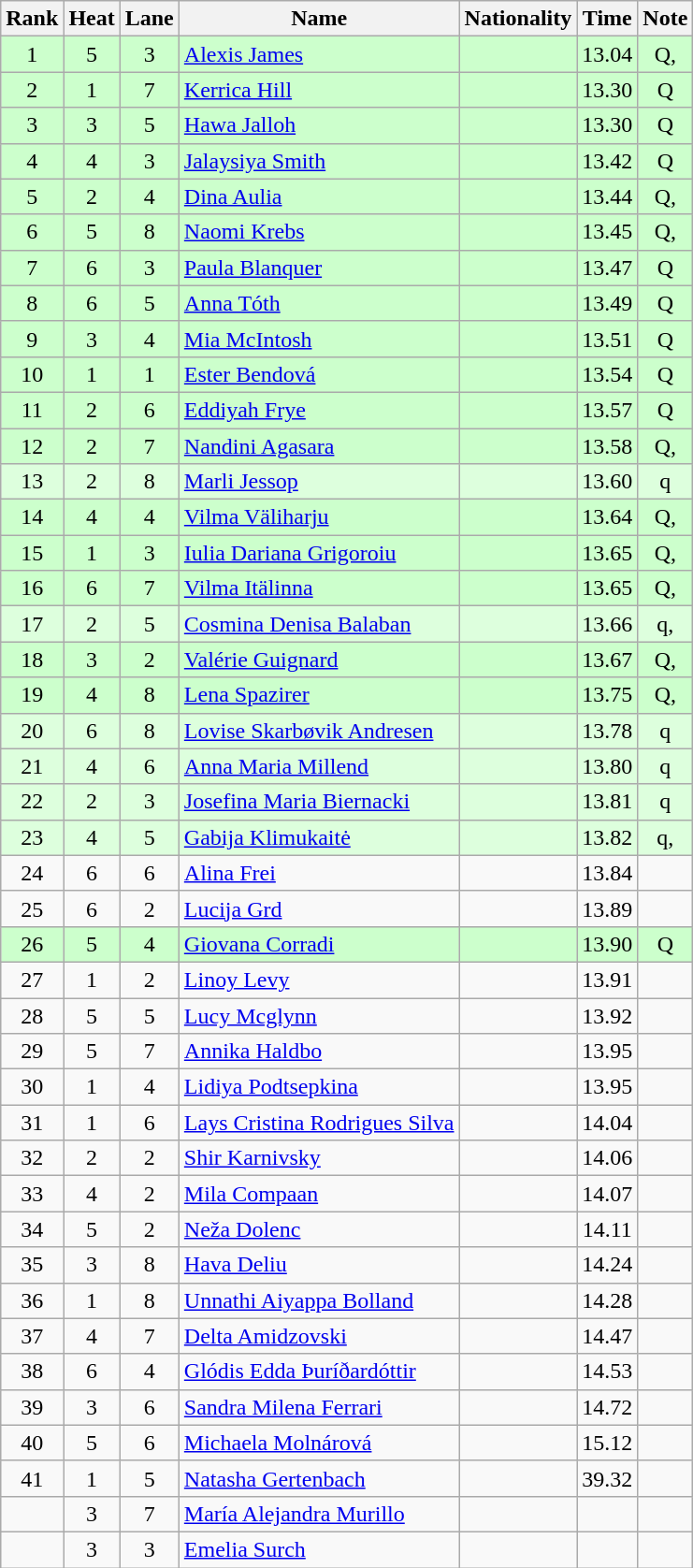<table class="wikitable sortable" style="text-align:center">
<tr>
<th>Rank</th>
<th>Heat</th>
<th>Lane</th>
<th>Name</th>
<th>Nationality</th>
<th>Time</th>
<th>Note</th>
</tr>
<tr bgcolor=ccffcc>
<td>1</td>
<td>5</td>
<td>3</td>
<td align=left><a href='#'>Alexis James</a></td>
<td align=left></td>
<td>13.04</td>
<td>Q, </td>
</tr>
<tr bgcolor=ccffcc>
<td>2</td>
<td>1</td>
<td>7</td>
<td align=left><a href='#'>Kerrica Hill</a></td>
<td align=left></td>
<td>13.30</td>
<td>Q</td>
</tr>
<tr bgcolor=ccffcc>
<td>3</td>
<td>3</td>
<td>5</td>
<td align=left><a href='#'>Hawa Jalloh</a></td>
<td align=left></td>
<td>13.30</td>
<td>Q</td>
</tr>
<tr bgcolor=ccffcc>
<td>4</td>
<td>4</td>
<td>3</td>
<td align=left><a href='#'>Jalaysiya Smith</a></td>
<td align=left></td>
<td>13.42</td>
<td>Q</td>
</tr>
<tr bgcolor=ccffcc>
<td>5</td>
<td>2</td>
<td>4</td>
<td align=left><a href='#'>Dina Aulia</a></td>
<td align=left></td>
<td>13.44</td>
<td>Q, </td>
</tr>
<tr bgcolor=ccffcc>
<td>6</td>
<td>5</td>
<td>8</td>
<td align=left><a href='#'>Naomi Krebs</a></td>
<td align=left></td>
<td>13.45</td>
<td>Q, </td>
</tr>
<tr bgcolor=ccffcc>
<td>7</td>
<td>6</td>
<td>3</td>
<td align=left><a href='#'>Paula Blanquer</a></td>
<td align=left></td>
<td>13.47</td>
<td>Q</td>
</tr>
<tr bgcolor=ccffcc>
<td>8</td>
<td>6</td>
<td>5</td>
<td align=left><a href='#'>Anna Tóth</a></td>
<td align=left></td>
<td>13.49</td>
<td>Q</td>
</tr>
<tr bgcolor=ccffcc>
<td>9</td>
<td>3</td>
<td>4</td>
<td align=left><a href='#'>Mia McIntosh</a></td>
<td align=left></td>
<td>13.51</td>
<td>Q</td>
</tr>
<tr bgcolor=ccffcc>
<td>10</td>
<td>1</td>
<td>1</td>
<td align=left><a href='#'>Ester Bendová</a></td>
<td align=left></td>
<td>13.54</td>
<td>Q</td>
</tr>
<tr bgcolor=ccffcc>
<td>11</td>
<td>2</td>
<td>6</td>
<td align=left><a href='#'>Eddiyah Frye</a></td>
<td align=left></td>
<td>13.57</td>
<td>Q</td>
</tr>
<tr bgcolor=ccffcc>
<td>12</td>
<td>2</td>
<td>7</td>
<td align=left><a href='#'>Nandini Agasara</a></td>
<td align=left></td>
<td>13.58</td>
<td>Q, </td>
</tr>
<tr bgcolor=ddffdd>
<td>13</td>
<td>2</td>
<td>8</td>
<td align=left><a href='#'>Marli Jessop</a></td>
<td align=left></td>
<td>13.60</td>
<td>q</td>
</tr>
<tr bgcolor=ccffcc>
<td>14</td>
<td>4</td>
<td>4</td>
<td align=left><a href='#'>Vilma Väliharju</a></td>
<td align=left></td>
<td>13.64</td>
<td>Q, </td>
</tr>
<tr bgcolor=ccffcc>
<td>15</td>
<td>1</td>
<td>3</td>
<td align=left><a href='#'>Iulia Dariana Grigoroiu</a></td>
<td align=left></td>
<td>13.65</td>
<td>Q, </td>
</tr>
<tr bgcolor=ccffcc>
<td>16</td>
<td>6</td>
<td>7</td>
<td align=left><a href='#'>Vilma Itälinna</a></td>
<td align=left></td>
<td>13.65</td>
<td>Q, </td>
</tr>
<tr bgcolor=ddffdd>
<td>17</td>
<td>2</td>
<td>5</td>
<td align=left><a href='#'>Cosmina Denisa Balaban</a></td>
<td align=left></td>
<td>13.66</td>
<td>q, </td>
</tr>
<tr bgcolor=ccffcc>
<td>18</td>
<td>3</td>
<td>2</td>
<td align=left><a href='#'>Valérie Guignard</a></td>
<td align=left></td>
<td>13.67</td>
<td>Q, </td>
</tr>
<tr bgcolor=ccffcc>
<td>19</td>
<td>4</td>
<td>8</td>
<td align=left><a href='#'>Lena Spazirer</a></td>
<td align=left></td>
<td>13.75</td>
<td>Q, </td>
</tr>
<tr bgcolor=ddffdd>
<td>20</td>
<td>6</td>
<td>8</td>
<td align=left><a href='#'>Lovise Skarbøvik Andresen</a></td>
<td align=left></td>
<td>13.78</td>
<td>q</td>
</tr>
<tr bgcolor=ddffdd>
<td>21</td>
<td>4</td>
<td>6</td>
<td align=left><a href='#'>Anna Maria Millend</a></td>
<td align=left></td>
<td>13.80</td>
<td>q</td>
</tr>
<tr bgcolor=ddffdd>
<td>22</td>
<td>2</td>
<td>3</td>
<td align=left><a href='#'>Josefina Maria Biernacki</a></td>
<td align=left></td>
<td>13.81</td>
<td>q</td>
</tr>
<tr bgcolor=ddffdd>
<td>23</td>
<td>4</td>
<td>5</td>
<td align=left><a href='#'>Gabija Klimukaitė</a></td>
<td align=left></td>
<td>13.82</td>
<td>q, </td>
</tr>
<tr>
<td>24</td>
<td>6</td>
<td>6</td>
<td align=left><a href='#'>Alina Frei</a></td>
<td align=left></td>
<td>13.84</td>
<td></td>
</tr>
<tr>
<td>25</td>
<td>6</td>
<td>2</td>
<td align=left><a href='#'>Lucija Grd</a></td>
<td align=left></td>
<td>13.89</td>
<td></td>
</tr>
<tr bgcolor=ccffcc>
<td>26</td>
<td>5</td>
<td>4</td>
<td align=left><a href='#'>Giovana Corradi</a></td>
<td align=left></td>
<td>13.90</td>
<td>Q</td>
</tr>
<tr>
<td>27</td>
<td>1</td>
<td>2</td>
<td align=left><a href='#'>Linoy Levy</a></td>
<td align=left></td>
<td>13.91</td>
<td></td>
</tr>
<tr>
<td>28</td>
<td>5</td>
<td>5</td>
<td align=left><a href='#'>Lucy Mcglynn</a></td>
<td align=left></td>
<td>13.92</td>
<td></td>
</tr>
<tr>
<td>29</td>
<td>5</td>
<td>7</td>
<td align=left><a href='#'>Annika Haldbo</a></td>
<td align=left></td>
<td>13.95</td>
<td></td>
</tr>
<tr>
<td>30</td>
<td>1</td>
<td>4</td>
<td align=left><a href='#'>Lidiya Podtsepkina</a></td>
<td align=left></td>
<td>13.95</td>
<td></td>
</tr>
<tr>
<td>31</td>
<td>1</td>
<td>6</td>
<td align=left><a href='#'>Lays Cristina Rodrigues Silva</a></td>
<td align=left></td>
<td>14.04</td>
<td></td>
</tr>
<tr>
<td>32</td>
<td>2</td>
<td>2</td>
<td align=left><a href='#'>Shir Karnivsky</a></td>
<td align=left></td>
<td>14.06</td>
<td></td>
</tr>
<tr>
<td>33</td>
<td>4</td>
<td>2</td>
<td align=left><a href='#'>Mila Compaan</a></td>
<td align=left></td>
<td>14.07</td>
<td></td>
</tr>
<tr>
<td>34</td>
<td>5</td>
<td>2</td>
<td align=left><a href='#'>Neža Dolenc</a></td>
<td align=left></td>
<td>14.11</td>
<td></td>
</tr>
<tr>
<td>35</td>
<td>3</td>
<td>8</td>
<td align=left><a href='#'>Hava Deliu</a></td>
<td align=left></td>
<td>14.24</td>
<td></td>
</tr>
<tr>
<td>36</td>
<td>1</td>
<td>8</td>
<td align=left><a href='#'>Unnathi Aiyappa Bolland</a></td>
<td align=left></td>
<td>14.28</td>
<td></td>
</tr>
<tr>
<td>37</td>
<td>4</td>
<td>7</td>
<td align=left><a href='#'>Delta Amidzovski</a></td>
<td align=left></td>
<td>14.47</td>
<td></td>
</tr>
<tr>
<td>38</td>
<td>6</td>
<td>4</td>
<td align=left><a href='#'>Glódis Edda Þuríðardóttir</a></td>
<td align=left></td>
<td>14.53</td>
<td></td>
</tr>
<tr>
<td>39</td>
<td>3</td>
<td>6</td>
<td align=left><a href='#'>Sandra Milena Ferrari</a></td>
<td align=left></td>
<td>14.72</td>
<td></td>
</tr>
<tr>
<td>40</td>
<td>5</td>
<td>6</td>
<td align=left><a href='#'>Michaela Molnárová</a></td>
<td align=left></td>
<td>15.12</td>
<td></td>
</tr>
<tr>
<td>41</td>
<td>1</td>
<td>5</td>
<td align=left><a href='#'>Natasha Gertenbach</a></td>
<td align=left></td>
<td>39.32</td>
<td></td>
</tr>
<tr>
<td></td>
<td>3</td>
<td>7</td>
<td align=left><a href='#'>María Alejandra Murillo</a></td>
<td align=left></td>
<td></td>
<td></td>
</tr>
<tr>
<td></td>
<td>3</td>
<td>3</td>
<td align=left><a href='#'>Emelia Surch</a></td>
<td align=left></td>
<td></td>
<td></td>
</tr>
</table>
